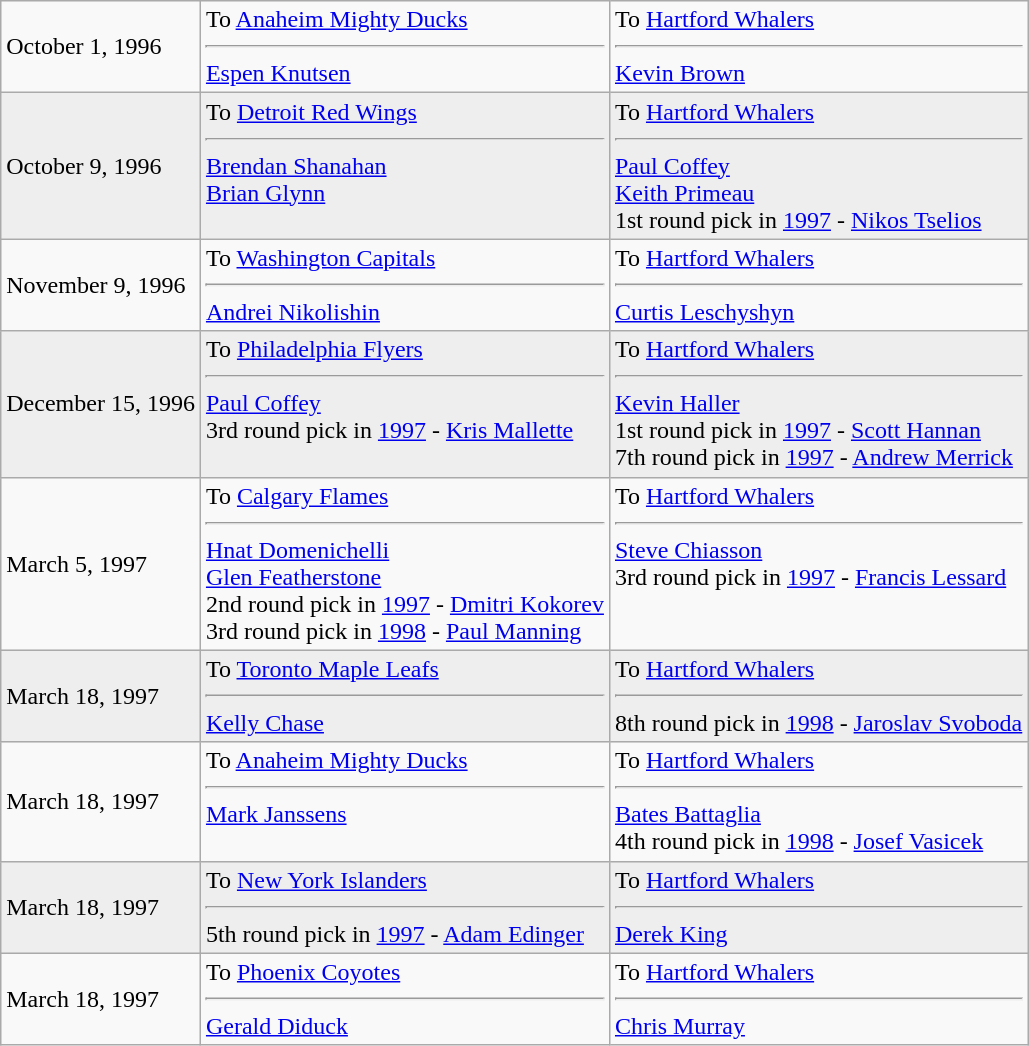<table class="wikitable">
<tr>
<td>October 1, 1996</td>
<td valign="top">To <a href='#'>Anaheim Mighty Ducks</a><hr><a href='#'>Espen Knutsen</a></td>
<td valign="top">To <a href='#'>Hartford Whalers</a><hr><a href='#'>Kevin Brown</a></td>
</tr>
<tr style="background:#eee;">
<td>October 9, 1996</td>
<td valign="top">To <a href='#'>Detroit Red Wings</a><hr><a href='#'>Brendan Shanahan</a> <br> <a href='#'>Brian Glynn</a></td>
<td valign="top">To <a href='#'>Hartford Whalers</a><hr><a href='#'>Paul Coffey</a> <br> <a href='#'>Keith Primeau</a> <br> 1st round pick in <a href='#'>1997</a> - <a href='#'>Nikos Tselios</a></td>
</tr>
<tr>
<td>November 9, 1996</td>
<td valign="top">To <a href='#'>Washington Capitals</a><hr><a href='#'>Andrei Nikolishin</a></td>
<td valign="top">To <a href='#'>Hartford Whalers</a><hr><a href='#'>Curtis Leschyshyn</a></td>
</tr>
<tr style="background:#eee;">
<td>December 15, 1996</td>
<td valign="top">To <a href='#'>Philadelphia Flyers</a><hr><a href='#'>Paul Coffey</a> <br> 3rd round pick in <a href='#'>1997</a> - <a href='#'>Kris Mallette</a></td>
<td valign="top">To <a href='#'>Hartford Whalers</a><hr><a href='#'>Kevin Haller</a> <br> 1st round pick in <a href='#'>1997</a> - <a href='#'>Scott Hannan</a> <br> 7th round pick in <a href='#'>1997</a> - <a href='#'>Andrew Merrick</a></td>
</tr>
<tr>
<td>March 5, 1997</td>
<td valign="top">To <a href='#'>Calgary Flames</a><hr><a href='#'>Hnat Domenichelli</a> <br> <a href='#'>Glen Featherstone</a> <br> 2nd round pick in <a href='#'>1997</a> - <a href='#'>Dmitri Kokorev</a> <br> 3rd round pick in <a href='#'>1998</a> - <a href='#'>Paul Manning</a></td>
<td valign="top">To <a href='#'>Hartford Whalers</a><hr><a href='#'>Steve Chiasson</a> <br> 3rd round pick in <a href='#'>1997</a> - <a href='#'>Francis Lessard</a></td>
</tr>
<tr style="background:#eee;">
<td>March 18, 1997</td>
<td valign="top">To <a href='#'>Toronto Maple Leafs</a><hr><a href='#'>Kelly Chase</a></td>
<td valign="top">To <a href='#'>Hartford Whalers</a><hr>8th round pick in <a href='#'>1998</a> - <a href='#'>Jaroslav Svoboda</a></td>
</tr>
<tr>
<td>March 18, 1997</td>
<td valign="top">To <a href='#'>Anaheim Mighty Ducks</a><hr><a href='#'>Mark Janssens</a></td>
<td valign="top">To <a href='#'>Hartford Whalers</a><hr><a href='#'>Bates Battaglia</a> <br> 4th round pick in <a href='#'>1998</a> - <a href='#'>Josef Vasicek</a></td>
</tr>
<tr style="background:#eee;">
<td>March 18, 1997</td>
<td valign="top">To <a href='#'>New York Islanders</a><hr>5th round pick in <a href='#'>1997</a> - <a href='#'>Adam Edinger</a></td>
<td valign="top">To <a href='#'>Hartford Whalers</a><hr><a href='#'>Derek King</a></td>
</tr>
<tr>
<td>March 18, 1997</td>
<td valign="top">To <a href='#'>Phoenix Coyotes</a><hr><a href='#'>Gerald Diduck</a></td>
<td valign="top">To <a href='#'>Hartford Whalers</a><hr><a href='#'>Chris Murray</a></td>
</tr>
</table>
